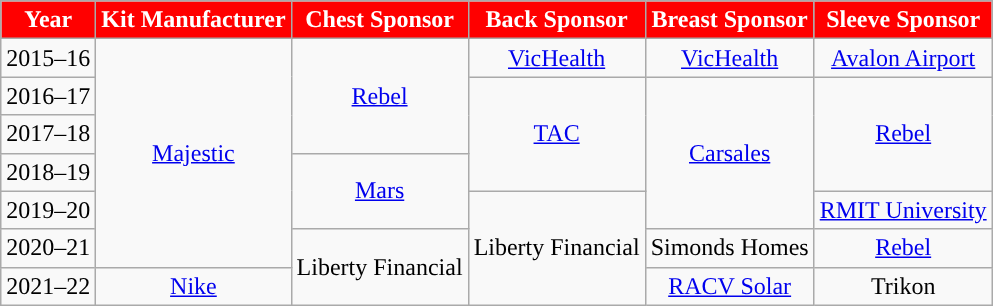<table class="wikitable">
<tr>
<th style="background:red; color:white;">Year</th>
<th style="background:red; color:white;">Kit Manufacturer</th>
<th style="background:red; color:white;">Chest Sponsor</th>
<th style="background:red; color:white;">Back Sponsor</th>
<th style="background:red; color:white;">Breast Sponsor</th>
<th style="background:red; color:white;">Sleeve Sponsor</th>
</tr>
<tr align=center>
<td>2015–16</td>
<td rowspan="6"><a href='#'>Majestic</a></td>
<td rowspan="3"><a href='#'>Rebel</a></td>
<td><a href='#'>VicHealth</a></td>
<td><a href='#'>VicHealth</a></td>
<td><a href='#'>Avalon Airport</a></td>
</tr>
<tr align=center>
<td>2016–17</td>
<td rowspan="3"><a href='#'>TAC</a></td>
<td rowspan="4"><a href='#'>Carsales</a></td>
<td rowspan="3"><a href='#'>Rebel</a></td>
</tr>
<tr align=center>
<td>2017–18</td>
</tr>
<tr align=center>
<td>2018–19</td>
<td rowspan="2"><a href='#'>Mars</a></td>
</tr>
<tr align=center>
<td>2019–20</td>
<td rowspan="3">Liberty Financial</td>
<td><a href='#'>RMIT University</a></td>
</tr>
<tr align=center>
<td>2020–21</td>
<td rowspan="2">Liberty Financial</td>
<td>Simonds Homes</td>
<td><a href='#'>Rebel</a></td>
</tr>
<tr align=center>
<td>2021–22</td>
<td><a href='#'>Nike</a></td>
<td><a href='#'>RACV Solar</a></td>
<td>Trikon</td>
</tr>
</table>
